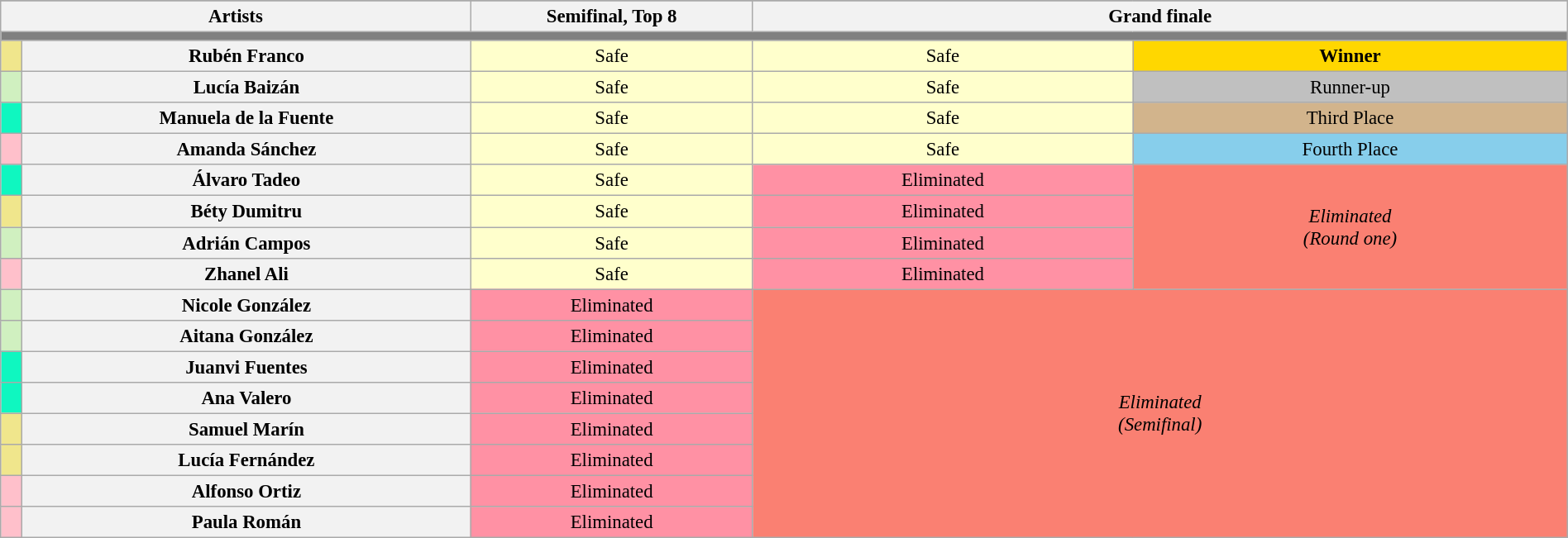<table class="wikitable"  style="text-align:center; font-size:95%; width:100%;">
<tr>
</tr>
<tr>
<th colspan="2">Artists</th>
<th style="width:18%;">Semifinal, Top 8</th>
<th colspan="2" style="width:52%;">Grand finale</th>
</tr>
<tr>
<th colspan="5" style="background:gray;"></th>
</tr>
<tr>
<th style="background:khaki;"></th>
<th>Rubén Franco</th>
<td bgcolor="#FFFFCC">Safe</td>
<td bgcolor="#FFFFCC">Safe</td>
<td style="background:gold"><strong>Winner</strong></td>
</tr>
<tr>
<th style="background:#d0f0c0;"></th>
<th>Lucía Baizán</th>
<td bgcolor="#FFFFCC">Safe</td>
<td bgcolor="#FFFFCC">Safe</td>
<td style="background:silver">Runner-up</td>
</tr>
<tr>
<th style="background:#0ff7c0;"></th>
<th>Manuela de la Fuente</th>
<td bgcolor="#FFFFCC">Safe</td>
<td bgcolor="#FFFFCC">Safe</td>
<td style="background:tan">Third Place</td>
</tr>
<tr>
<th style="background:pink;"></th>
<th>Amanda Sánchez</th>
<td bgcolor="#FFFFCC">Safe</td>
<td bgcolor="#FFFFCC">Safe</td>
<td style="background:skyblue">Fourth Place</td>
</tr>
<tr>
<th style="background:#0ff7c0;"></th>
<th>Álvaro Tadeo</th>
<td bgcolor="#FFFFCC">Safe</td>
<td style="background:#FF91A4">Eliminated</td>
<td style="background:salmon" colspan="2" rowspan="4"><em>Eliminated<br>(Round one)</em></td>
</tr>
<tr>
<th style="background:khaki;"></th>
<th>Béty Dumitru</th>
<td bgcolor="#FFFFCC">Safe</td>
<td style="background:#FF91A4">Eliminated</td>
</tr>
<tr>
<th style="background:#d0f0c0;"></th>
<th>Adrián Campos</th>
<td bgcolor="#FFFFCC">Safe</td>
<td style="background:#FF91A4">Eliminated</td>
</tr>
<tr>
<th style="background:pink;"></th>
<th>Zhanel Ali</th>
<td bgcolor="#FFFFCC">Safe</td>
<td style="background:#FF91A4">Eliminated</td>
</tr>
<tr>
<th style="background:#d0f0c0;"></th>
<th>Nicole González</th>
<td style="background:#FF91A4;">Eliminated</td>
<td bgcolor="salmon" colspan="2" rowspan="8"><em>Eliminated<br>(Semifinal)</em></td>
</tr>
<tr>
<th style="background:#d0f0c0;"></th>
<th>Aitana González</th>
<td style="background:#FF91A4;">Eliminated</td>
</tr>
<tr>
<th style="background:#0ff7c0;"></th>
<th>Juanvi Fuentes</th>
<td style="background:#FF91A4;">Eliminated</td>
</tr>
<tr>
<th style="background:#0ff7c0;"></th>
<th>Ana Valero</th>
<td style="background:#FF91A4;">Eliminated</td>
</tr>
<tr>
<th style="background:khaki;"></th>
<th>Samuel Marín</th>
<td style="background:#FF91A4;">Eliminated</td>
</tr>
<tr>
<th style="background:khaki;"></th>
<th>Lucía Fernández</th>
<td style="background:#FF91A4;">Eliminated</td>
</tr>
<tr>
<th style="background:pink;"></th>
<th>Alfonso Ortiz</th>
<td style="background:#FF91A4;">Eliminated</td>
</tr>
<tr>
<th style="background:pink;"></th>
<th>Paula Román</th>
<td style="background:#FF91A4;">Eliminated</td>
</tr>
</table>
